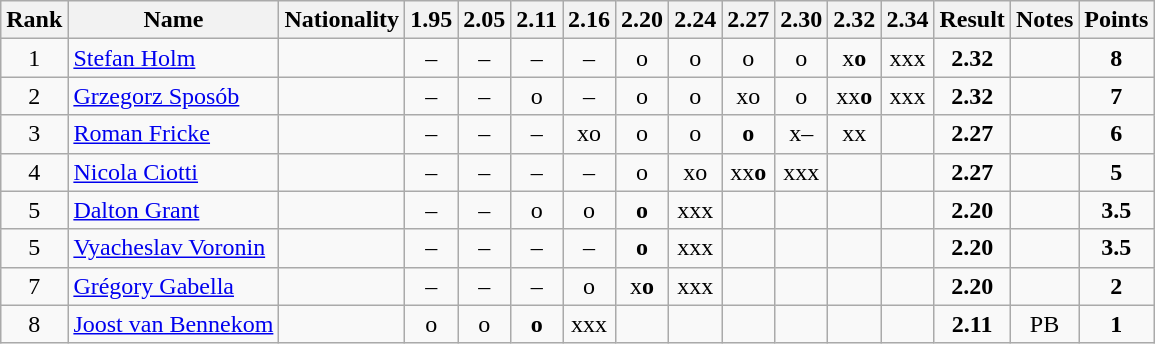<table class="wikitable sortable" style="text-align:center">
<tr>
<th>Rank</th>
<th>Name</th>
<th>Nationality</th>
<th>1.95</th>
<th>2.05</th>
<th>2.11</th>
<th>2.16</th>
<th>2.20</th>
<th>2.24</th>
<th>2.27</th>
<th>2.30</th>
<th>2.32</th>
<th>2.34</th>
<th>Result</th>
<th>Notes</th>
<th>Points</th>
</tr>
<tr>
<td>1</td>
<td align=left><a href='#'>Stefan Holm</a></td>
<td align=left></td>
<td>–</td>
<td>–</td>
<td>–</td>
<td>–</td>
<td>o</td>
<td>o</td>
<td>o</td>
<td>o</td>
<td>x<strong>o</strong></td>
<td>xxx</td>
<td><strong>2.32</strong></td>
<td></td>
<td><strong>8</strong></td>
</tr>
<tr>
<td>2</td>
<td align=left><a href='#'>Grzegorz Sposób</a></td>
<td align=left></td>
<td>–</td>
<td>–</td>
<td>o</td>
<td>–</td>
<td>o</td>
<td>o</td>
<td>xo</td>
<td>o</td>
<td>xx<strong>o</strong></td>
<td>xxx</td>
<td><strong>2.32</strong></td>
<td></td>
<td><strong>7</strong></td>
</tr>
<tr>
<td>3</td>
<td align=left><a href='#'>Roman Fricke</a></td>
<td align=left></td>
<td>–</td>
<td>–</td>
<td>–</td>
<td>xo</td>
<td>o</td>
<td>o</td>
<td><strong>o</strong></td>
<td>x–</td>
<td>xx</td>
<td></td>
<td><strong>2.27</strong></td>
<td></td>
<td><strong>6</strong></td>
</tr>
<tr>
<td>4</td>
<td align=left><a href='#'>Nicola Ciotti</a></td>
<td align=left></td>
<td>–</td>
<td>–</td>
<td>–</td>
<td>–</td>
<td>o</td>
<td>xo</td>
<td>xx<strong>o</strong></td>
<td>xxx</td>
<td></td>
<td></td>
<td><strong>2.27</strong></td>
<td></td>
<td><strong>5</strong></td>
</tr>
<tr>
<td>5</td>
<td align=left><a href='#'>Dalton Grant</a></td>
<td align=left></td>
<td>–</td>
<td>–</td>
<td>o</td>
<td>o</td>
<td><strong>o</strong></td>
<td>xxx</td>
<td></td>
<td></td>
<td></td>
<td></td>
<td><strong>2.20</strong></td>
<td></td>
<td><strong>3.5</strong></td>
</tr>
<tr>
<td>5</td>
<td align=left><a href='#'>Vyacheslav Voronin</a></td>
<td align=left></td>
<td>–</td>
<td>–</td>
<td>–</td>
<td>–</td>
<td><strong>o</strong></td>
<td>xxx</td>
<td></td>
<td></td>
<td></td>
<td></td>
<td><strong>2.20</strong></td>
<td></td>
<td><strong>3.5</strong></td>
</tr>
<tr>
<td>7</td>
<td align=left><a href='#'>Grégory Gabella</a></td>
<td align=left></td>
<td>–</td>
<td>–</td>
<td>–</td>
<td>o</td>
<td>x<strong>o</strong></td>
<td>xxx</td>
<td></td>
<td></td>
<td></td>
<td></td>
<td><strong>2.20</strong></td>
<td></td>
<td><strong>2</strong></td>
</tr>
<tr>
<td>8</td>
<td align=left><a href='#'>Joost van Bennekom</a></td>
<td align=left></td>
<td>o</td>
<td>o</td>
<td><strong>o</strong></td>
<td>xxx</td>
<td></td>
<td></td>
<td></td>
<td></td>
<td></td>
<td></td>
<td><strong>2.11</strong></td>
<td>PB</td>
<td><strong>1</strong></td>
</tr>
</table>
